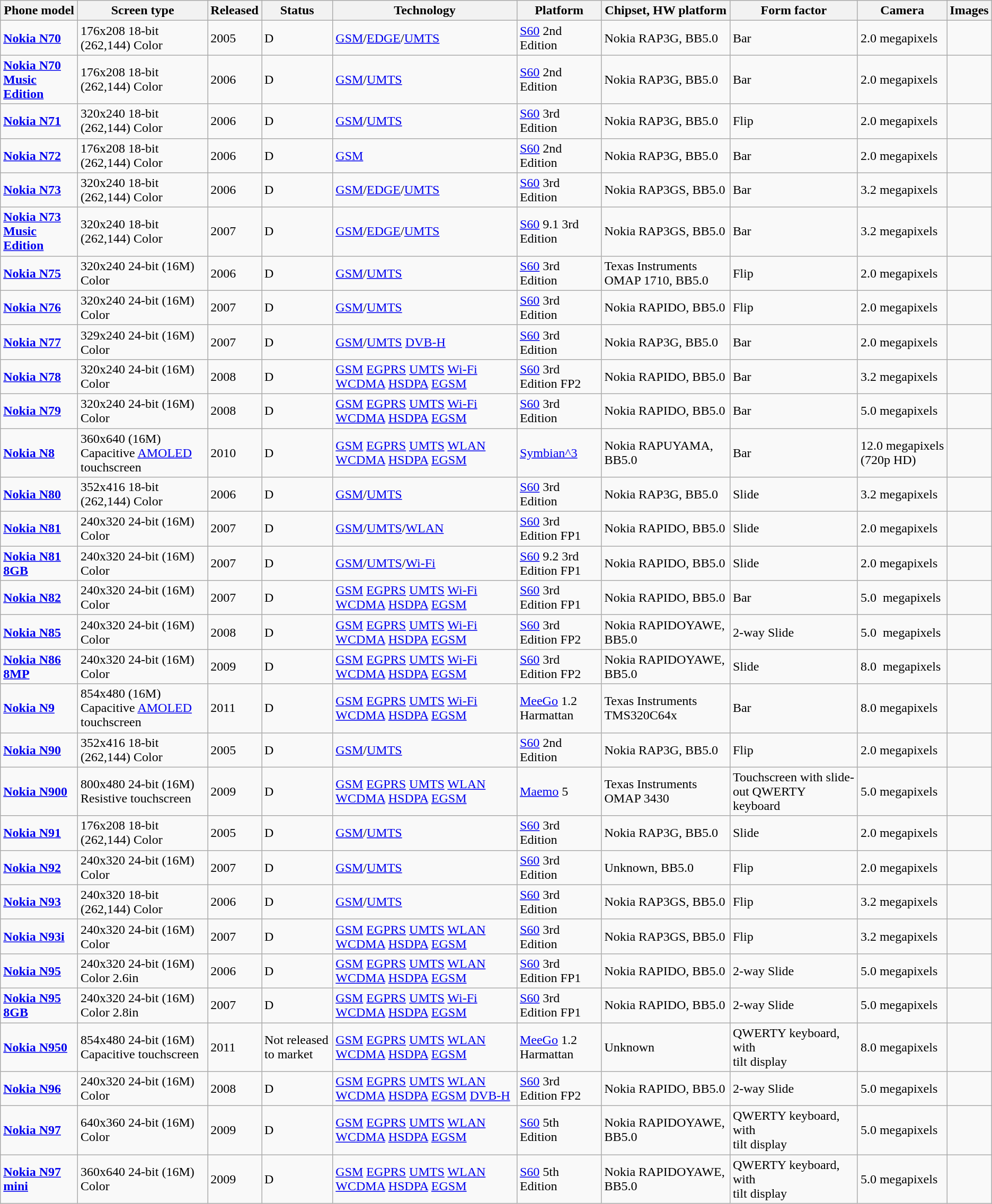<table class="wikitable sortable">
<tr>
<th>Phone model</th>
<th>Screen type</th>
<th>Released</th>
<th>Status</th>
<th>Technology</th>
<th>Platform</th>
<th>Chipset, HW platform</th>
<th>Form factor</th>
<th>Camera</th>
<th>Images</th>
</tr>
<tr>
<td><strong><a href='#'>Nokia N70</a></strong></td>
<td>176x208 18-bit (262,144) Color</td>
<td>2005</td>
<td>D</td>
<td><a href='#'>GSM</a>/<a href='#'>EDGE</a>/<a href='#'>UMTS</a></td>
<td><a href='#'>S60</a> 2nd Edition</td>
<td>Nokia RAP3G, BB5.0</td>
<td>Bar</td>
<td>2.0 megapixels</td>
<td></td>
</tr>
<tr>
<td><strong><a href='#'>Nokia N70 Music Edition</a></strong></td>
<td>176x208 18-bit (262,144) Color</td>
<td>2006</td>
<td>D</td>
<td><a href='#'>GSM</a>/<a href='#'>UMTS</a></td>
<td><a href='#'>S60</a> 2nd Edition</td>
<td>Nokia RAP3G, BB5.0</td>
<td>Bar</td>
<td>2.0 megapixels</td>
<td></td>
</tr>
<tr>
<td><strong><a href='#'>Nokia N71</a></strong></td>
<td>320x240 18-bit (262,144) Color</td>
<td>2006</td>
<td>D</td>
<td><a href='#'>GSM</a>/<a href='#'>UMTS</a></td>
<td><a href='#'>S60</a> 3rd Edition</td>
<td>Nokia RAP3G, BB5.0</td>
<td>Flip</td>
<td>2.0 megapixels</td>
<td></td>
</tr>
<tr>
<td><strong><a href='#'>Nokia N72</a></strong></td>
<td>176x208 18-bit (262,144) Color</td>
<td>2006</td>
<td>D</td>
<td><a href='#'>GSM</a></td>
<td><a href='#'>S60</a> 2nd Edition</td>
<td>Nokia RAP3G, BB5.0</td>
<td>Bar</td>
<td>2.0 megapixels</td>
<td></td>
</tr>
<tr>
<td><strong><a href='#'>Nokia N73</a></strong></td>
<td>320x240 18-bit (262,144) Color</td>
<td>2006</td>
<td>D</td>
<td><a href='#'>GSM</a>/<a href='#'>EDGE</a>/<a href='#'>UMTS</a></td>
<td><a href='#'>S60</a> 3rd Edition</td>
<td>Nokia RAP3GS, BB5.0</td>
<td>Bar</td>
<td>3.2 megapixels</td>
<td></td>
</tr>
<tr>
<td><strong><a href='#'>Nokia N73 Music Edition</a></strong></td>
<td>320x240 18-bit (262,144) Color</td>
<td>2007</td>
<td>D</td>
<td><a href='#'>GSM</a>/<a href='#'>EDGE</a>/<a href='#'>UMTS</a></td>
<td><a href='#'>S60</a> 9.1 3rd Edition</td>
<td>Nokia RAP3GS, BB5.0</td>
<td>Bar</td>
<td>3.2 megapixels</td>
</tr>
<tr>
<td><strong><a href='#'>Nokia N75</a></strong></td>
<td>320x240 24-bit (16M) Color</td>
<td>2006</td>
<td>D</td>
<td><a href='#'>GSM</a>/<a href='#'>UMTS</a></td>
<td><a href='#'>S60</a> 3rd Edition</td>
<td>Texas Instruments OMAP 1710, BB5.0</td>
<td>Flip</td>
<td>2.0 megapixels</td>
<td></td>
</tr>
<tr>
<td><strong><a href='#'>Nokia N76</a></strong></td>
<td>320x240 24-bit (16M) Color</td>
<td>2007</td>
<td>D</td>
<td><a href='#'>GSM</a>/<a href='#'>UMTS</a></td>
<td><a href='#'>S60</a> 3rd Edition</td>
<td>Nokia RAPIDO, BB5.0</td>
<td>Flip</td>
<td>2.0 megapixels</td>
<td></td>
</tr>
<tr>
<td><strong><a href='#'>Nokia N77</a></strong></td>
<td>329x240 24-bit (16M) Color</td>
<td>2007</td>
<td>D</td>
<td><a href='#'>GSM</a>/<a href='#'>UMTS</a> <a href='#'>DVB-H</a></td>
<td><a href='#'>S60</a> 3rd Edition</td>
<td>Nokia RAP3G, BB5.0</td>
<td>Bar</td>
<td>2.0 megapixels</td>
<td></td>
</tr>
<tr>
<td><strong><a href='#'>Nokia N78</a></strong></td>
<td>320x240 24-bit (16M) Color</td>
<td>2008</td>
<td>D</td>
<td><a href='#'>GSM</a> <a href='#'>EGPRS</a> <a href='#'>UMTS</a> <a href='#'>Wi-Fi</a> <a href='#'>WCDMA</a> <a href='#'>HSDPA</a> <a href='#'>EGSM</a></td>
<td><a href='#'>S60</a> 3rd Edition FP2</td>
<td>Nokia RAPIDO, BB5.0</td>
<td>Bar</td>
<td>3.2 megapixels</td>
<td></td>
</tr>
<tr>
<td><strong><a href='#'>Nokia N79</a></strong></td>
<td>320x240 24-bit (16M) Color</td>
<td>2008</td>
<td>D</td>
<td><a href='#'>GSM</a> <a href='#'>EGPRS</a> <a href='#'>UMTS</a> <a href='#'>Wi-Fi</a> <a href='#'>WCDMA</a> <a href='#'>HSDPA</a> <a href='#'>EGSM</a></td>
<td><a href='#'>S60</a> 3rd Edition</td>
<td>Nokia RAPIDO, BB5.0</td>
<td>Bar</td>
<td>5.0 megapixels</td>
<td></td>
</tr>
<tr>
<td><strong><a href='#'>Nokia N8</a></strong></td>
<td>360x640 (16M) Capacitive <a href='#'>AMOLED</a> touchscreen</td>
<td>2010</td>
<td>D</td>
<td><a href='#'>GSM</a> <a href='#'>EGPRS</a> <a href='#'>UMTS</a> <a href='#'>WLAN</a> <a href='#'>WCDMA</a> <a href='#'>HSDPA</a> <a href='#'>EGSM</a></td>
<td><a href='#'>Symbian^3</a></td>
<td>Nokia RAPUYAMA, BB5.0</td>
<td>Bar</td>
<td>12.0 megapixels<br>(720p HD)</td>
<td></td>
</tr>
<tr>
<td><strong><a href='#'>Nokia N80</a></strong></td>
<td>352x416 18-bit (262,144) Color</td>
<td>2006</td>
<td>D</td>
<td><a href='#'>GSM</a>/<a href='#'>UMTS</a></td>
<td><a href='#'>S60</a> 3rd Edition</td>
<td>Nokia RAP3G, BB5.0</td>
<td>Slide</td>
<td>3.2 megapixels</td>
<td></td>
</tr>
<tr>
<td><strong><a href='#'>Nokia N81</a></strong></td>
<td>240x320 24-bit (16M) Color</td>
<td>2007</td>
<td>D</td>
<td><a href='#'>GSM</a>/<a href='#'>UMTS</a>/<a href='#'>WLAN</a></td>
<td><a href='#'>S60</a> 3rd Edition FP1</td>
<td>Nokia RAPIDO, BB5.0</td>
<td>Slide</td>
<td>2.0 megapixels</td>
<td></td>
</tr>
<tr>
<td><strong><a href='#'>Nokia N81 8GB</a></strong></td>
<td>240x320 24-bit (16M) Color</td>
<td>2007</td>
<td>D</td>
<td><a href='#'>GSM</a>/<a href='#'>UMTS</a>/<a href='#'>Wi-Fi</a></td>
<td><a href='#'>S60</a> 9.2 3rd Edition FP1</td>
<td>Nokia RAPIDO, BB5.0</td>
<td>Slide</td>
<td>2.0 megapixels</td>
<td></td>
</tr>
<tr>
<td><strong><a href='#'>Nokia N82</a></strong></td>
<td>240x320 24-bit (16M) Color</td>
<td>2007</td>
<td>D</td>
<td><a href='#'>GSM</a> <a href='#'>EGPRS</a> <a href='#'>UMTS</a> <a href='#'>Wi-Fi</a> <a href='#'>WCDMA</a> <a href='#'>HSDPA</a> <a href='#'>EGSM</a></td>
<td><a href='#'>S60</a> 3rd Edition FP1</td>
<td>Nokia RAPIDO, BB5.0</td>
<td>Bar</td>
<td>5.0  megapixels</td>
<td></td>
</tr>
<tr>
<td><strong><a href='#'>Nokia N85</a></strong></td>
<td>240x320 24-bit (16M) Color</td>
<td>2008</td>
<td>D</td>
<td><a href='#'>GSM</a> <a href='#'>EGPRS</a> <a href='#'>UMTS</a> <a href='#'>Wi-Fi</a> <a href='#'>WCDMA</a> <a href='#'>HSDPA</a> <a href='#'>EGSM</a></td>
<td><a href='#'>S60</a> 3rd Edition FP2</td>
<td>Nokia RAPIDOYAWE, BB5.0</td>
<td>2-way Slide</td>
<td>5.0  megapixels</td>
<td></td>
</tr>
<tr>
<td><strong><a href='#'>Nokia N86 8MP</a></strong></td>
<td>240x320 24-bit (16M) Color</td>
<td>2009</td>
<td>D</td>
<td><a href='#'>GSM</a> <a href='#'>EGPRS</a> <a href='#'>UMTS</a> <a href='#'>Wi-Fi</a> <a href='#'>WCDMA</a> <a href='#'>HSDPA</a> <a href='#'>EGSM</a></td>
<td><a href='#'>S60</a> 3rd Edition FP2</td>
<td>Nokia RAPIDOYAWE, BB5.0</td>
<td>Slide</td>
<td>8.0  megapixels</td>
<td></td>
</tr>
<tr>
<td><strong><a href='#'>Nokia N9</a></strong></td>
<td>854x480 (16M) Capacitive <a href='#'>AMOLED</a> touchscreen</td>
<td>2011</td>
<td>D</td>
<td><a href='#'>GSM</a> <a href='#'>EGPRS</a> <a href='#'>UMTS</a> <a href='#'>Wi-Fi</a> <a href='#'>WCDMA</a> <a href='#'>HSDPA</a> <a href='#'>EGSM</a></td>
<td><a href='#'>MeeGo</a> 1.2 Harmattan</td>
<td>Texas Instruments TMS320C64x</td>
<td>Bar</td>
<td>8.0 megapixels</td>
<td></td>
</tr>
<tr>
<td><strong><a href='#'>Nokia N90</a></strong></td>
<td>352x416 18-bit (262,144) Color</td>
<td>2005</td>
<td>D</td>
<td><a href='#'>GSM</a>/<a href='#'>UMTS</a></td>
<td><a href='#'>S60</a> 2nd Edition</td>
<td>Nokia RAP3G, BB5.0</td>
<td>Flip</td>
<td>2.0 megapixels</td>
<td></td>
</tr>
<tr>
<td><strong><a href='#'>Nokia N900</a></strong></td>
<td>800x480 24-bit (16M) Resistive touchscreen</td>
<td>2009</td>
<td>D</td>
<td><a href='#'>GSM</a> <a href='#'>EGPRS</a> <a href='#'>UMTS</a> <a href='#'>WLAN</a> <a href='#'>WCDMA</a> <a href='#'>HSDPA</a> <a href='#'>EGSM</a></td>
<td><a href='#'>Maemo</a> 5</td>
<td>Texas Instruments OMAP 3430</td>
<td>Touchscreen with slide-out QWERTY keyboard</td>
<td>5.0 megapixels</td>
<td></td>
</tr>
<tr>
<td><strong><a href='#'>Nokia N91</a></strong></td>
<td>176x208 18-bit (262,144) Color</td>
<td>2005</td>
<td>D</td>
<td><a href='#'>GSM</a>/<a href='#'>UMTS</a></td>
<td><a href='#'>S60</a> 3rd Edition</td>
<td>Nokia RAP3G, BB5.0</td>
<td>Slide</td>
<td>2.0 megapixels</td>
<td></td>
</tr>
<tr>
<td><strong><a href='#'>Nokia N92</a></strong></td>
<td>240x320 24-bit (16M) Color</td>
<td>2007</td>
<td>D</td>
<td><a href='#'>GSM</a>/<a href='#'>UMTS</a></td>
<td><a href='#'>S60</a> 3rd Edition</td>
<td>Unknown, BB5.0</td>
<td>Flip</td>
<td>2.0 megapixels</td>
<td></td>
</tr>
<tr>
<td><strong><a href='#'>Nokia N93</a></strong></td>
<td>240x320 18-bit (262,144) Color</td>
<td>2006</td>
<td>D</td>
<td><a href='#'>GSM</a>/<a href='#'>UMTS</a></td>
<td><a href='#'>S60</a> 3rd Edition</td>
<td>Nokia RAP3GS, BB5.0</td>
<td>Flip</td>
<td>3.2 megapixels</td>
<td></td>
</tr>
<tr>
<td><strong><a href='#'>Nokia N93i</a></strong></td>
<td>240x320 24-bit (16M) Color</td>
<td>2007</td>
<td>D</td>
<td><a href='#'>GSM</a> <a href='#'>EGPRS</a> <a href='#'>UMTS</a> <a href='#'>WLAN</a> <a href='#'>WCDMA</a> <a href='#'>HSDPA</a> <a href='#'>EGSM</a></td>
<td><a href='#'>S60</a> 3rd Edition</td>
<td>Nokia RAP3GS, BB5.0</td>
<td>Flip</td>
<td>3.2 megapixels</td>
<td></td>
</tr>
<tr>
<td><strong><a href='#'>Nokia N95</a></strong></td>
<td>240x320 24-bit (16M) Color 2.6in</td>
<td>2006</td>
<td>D</td>
<td><a href='#'>GSM</a> <a href='#'>EGPRS</a> <a href='#'>UMTS</a> <a href='#'>WLAN</a> <a href='#'>WCDMA</a> <a href='#'>HSDPA</a> <a href='#'>EGSM</a></td>
<td><a href='#'>S60</a> 3rd Edition FP1</td>
<td>Nokia RAPIDO, BB5.0</td>
<td>2-way Slide</td>
<td>5.0 megapixels</td>
<td></td>
</tr>
<tr>
<td><strong><a href='#'>Nokia N95 8GB</a></strong></td>
<td>240x320 24-bit (16M) Color 2.8in</td>
<td>2007</td>
<td>D</td>
<td><a href='#'>GSM</a> <a href='#'>EGPRS</a> <a href='#'>UMTS</a> <a href='#'>Wi-Fi</a> <a href='#'>WCDMA</a> <a href='#'>HSDPA</a> <a href='#'>EGSM</a></td>
<td><a href='#'>S60</a> 3rd Edition FP1</td>
<td>Nokia RAPIDO, BB5.0</td>
<td>2-way Slide</td>
<td>5.0 megapixels</td>
<td></td>
</tr>
<tr>
<td><strong><a href='#'>Nokia N950</a></strong></td>
<td>854x480 24-bit (16M) Capacitive touchscreen</td>
<td>2011</td>
<td>Not released to market</td>
<td><a href='#'>GSM</a> <a href='#'>EGPRS</a> <a href='#'>UMTS</a> <a href='#'>WLAN</a> <a href='#'>WCDMA</a> <a href='#'>HSDPA</a> <a href='#'>EGSM</a></td>
<td><a href='#'>MeeGo</a> 1.2 Harmattan</td>
<td>Unknown</td>
<td>QWERTY keyboard, with<br>tilt display</td>
<td>8.0 megapixels</td>
<td></td>
</tr>
<tr>
<td><strong><a href='#'>Nokia N96</a></strong></td>
<td>240x320 24-bit (16M) Color</td>
<td>2008</td>
<td>D</td>
<td><a href='#'>GSM</a> <a href='#'>EGPRS</a> <a href='#'>UMTS</a> <a href='#'>WLAN</a> <a href='#'>WCDMA</a> <a href='#'>HSDPA</a> <a href='#'>EGSM</a> <a href='#'>DVB-H</a></td>
<td><a href='#'>S60</a> 3rd Edition FP2</td>
<td>Nokia RAPIDO, BB5.0</td>
<td>2-way Slide</td>
<td>5.0 megapixels</td>
<td></td>
</tr>
<tr>
<td><strong><a href='#'>Nokia N97</a></strong></td>
<td>640x360 24-bit (16M) Color</td>
<td>2009</td>
<td>D</td>
<td><a href='#'>GSM</a> <a href='#'>EGPRS</a> <a href='#'>UMTS</a> <a href='#'>WLAN</a> <a href='#'>WCDMA</a> <a href='#'>HSDPA</a> <a href='#'>EGSM</a></td>
<td><a href='#'>S60</a> 5th Edition</td>
<td>Nokia RAPIDOYAWE, BB5.0</td>
<td>QWERTY keyboard, with<br>tilt display</td>
<td>5.0 megapixels</td>
<td></td>
</tr>
<tr>
<td><strong><a href='#'>Nokia N97 mini</a></strong></td>
<td>360x640 24-bit (16M) Color</td>
<td>2009</td>
<td>D</td>
<td><a href='#'>GSM</a> <a href='#'>EGPRS</a> <a href='#'>UMTS</a> <a href='#'>WLAN</a> <a href='#'>WCDMA</a> <a href='#'>HSDPA</a> <a href='#'>EGSM</a></td>
<td><a href='#'>S60</a> 5th Edition</td>
<td>Nokia RAPIDOYAWE, BB5.0</td>
<td>QWERTY keyboard, with<br>tilt display</td>
<td>5.0 megapixels</td>
<td></td>
</tr>
</table>
